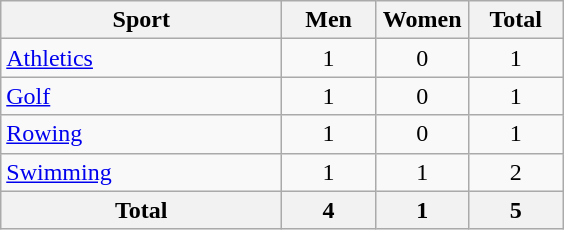<table class="wikitable sortable" style="text-align:center;">
<tr>
<th width=180>Sport</th>
<th width=55>Men</th>
<th width=55>Women</th>
<th width=55>Total</th>
</tr>
<tr>
<td align=left><a href='#'>Athletics</a></td>
<td>1</td>
<td>0</td>
<td>1</td>
</tr>
<tr>
<td align=left><a href='#'>Golf</a></td>
<td>1</td>
<td>0</td>
<td>1</td>
</tr>
<tr>
<td align=left><a href='#'>Rowing</a></td>
<td>1</td>
<td>0</td>
<td>1</td>
</tr>
<tr>
<td align=left><a href='#'>Swimming</a></td>
<td>1</td>
<td>1</td>
<td>2</td>
</tr>
<tr>
<th>Total</th>
<th>4</th>
<th>1</th>
<th>5</th>
</tr>
</table>
